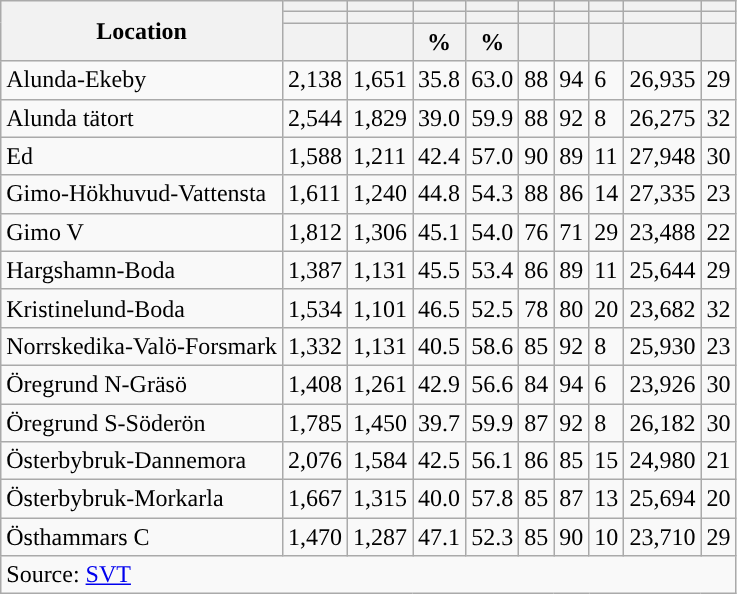<table role="presentation" class="wikitable sortable mw-collapsible">
<tr>
<th rowspan="3">Location</th>
<th></th>
<th></th>
<th></th>
<th></th>
<th></th>
<th></th>
<th></th>
<th></th>
<th></th>
</tr>
<tr>
<th></th>
<th></th>
<th style="background:"></th>
<th style="background:"></th>
<th></th>
<th></th>
<th></th>
<th></th>
<th></th>
</tr>
<tr>
<th data-sort-type="number"></th>
<th data-sort-type="number"></th>
<th data-sort-type="number">%</th>
<th data-sort-type="number">%</th>
<th data-sort-type="number"></th>
<th data-sort-type="number"></th>
<th data-sort-type="number"></th>
<th data-sort-type="number"></th>
<th data-sort-type="number"></th>
</tr>
<tr>
<td align="left">Alunda-Ekeby</td>
<td>2,138</td>
<td>1,651</td>
<td>35.8</td>
<td>63.0</td>
<td>88</td>
<td>94</td>
<td>6</td>
<td>26,935</td>
<td>29</td>
</tr>
<tr>
<td align="left">Alunda tätort</td>
<td>2,544</td>
<td>1,829</td>
<td>39.0</td>
<td>59.9</td>
<td>88</td>
<td>92</td>
<td>8</td>
<td>26,275</td>
<td>32</td>
</tr>
<tr>
<td align="left">Ed</td>
<td>1,588</td>
<td>1,211</td>
<td>42.4</td>
<td>57.0</td>
<td>90</td>
<td>89</td>
<td>11</td>
<td>27,948</td>
<td>30</td>
</tr>
<tr>
<td align="left">Gimo-Hökhuvud-Vattensta</td>
<td>1,611</td>
<td>1,240</td>
<td>44.8</td>
<td>54.3</td>
<td>88</td>
<td>86</td>
<td>14</td>
<td>27,335</td>
<td>23</td>
</tr>
<tr>
<td align="left">Gimo V</td>
<td>1,812</td>
<td>1,306</td>
<td>45.1</td>
<td>54.0</td>
<td>76</td>
<td>71</td>
<td>29</td>
<td>23,488</td>
<td>22</td>
</tr>
<tr>
<td align="left">Hargshamn-Boda</td>
<td>1,387</td>
<td>1,131</td>
<td>45.5</td>
<td>53.4</td>
<td>86</td>
<td>89</td>
<td>11</td>
<td>25,644</td>
<td>29</td>
</tr>
<tr>
<td align="left">Kristinelund-Boda</td>
<td>1,534</td>
<td>1,101</td>
<td>46.5</td>
<td>52.5</td>
<td>78</td>
<td>80</td>
<td>20</td>
<td>23,682</td>
<td>32</td>
</tr>
<tr>
<td align="left">Norrskedika-Valö-Forsmark</td>
<td>1,332</td>
<td>1,131</td>
<td>40.5</td>
<td>58.6</td>
<td>85</td>
<td>92</td>
<td>8</td>
<td>25,930</td>
<td>23</td>
</tr>
<tr>
<td align="left">Öregrund N-Gräsö</td>
<td>1,408</td>
<td>1,261</td>
<td>42.9</td>
<td>56.6</td>
<td>84</td>
<td>94</td>
<td>6</td>
<td>23,926</td>
<td>30</td>
</tr>
<tr>
<td align="left">Öregrund S-Söderön</td>
<td>1,785</td>
<td>1,450</td>
<td>39.7</td>
<td>59.9</td>
<td>87</td>
<td>92</td>
<td>8</td>
<td>26,182</td>
<td>30</td>
</tr>
<tr>
<td align="left">Österbybruk-Dannemora</td>
<td>2,076</td>
<td>1,584</td>
<td>42.5</td>
<td>56.1</td>
<td>86</td>
<td>85</td>
<td>15</td>
<td>24,980</td>
<td>21</td>
</tr>
<tr>
<td align="left">Österbybruk-Morkarla</td>
<td>1,667</td>
<td>1,315</td>
<td>40.0</td>
<td>57.8</td>
<td>85</td>
<td>87</td>
<td>13</td>
<td>25,694</td>
<td>20</td>
</tr>
<tr>
<td align="left">Östhammars C</td>
<td>1,470</td>
<td>1,287</td>
<td>47.1</td>
<td>52.3</td>
<td>85</td>
<td>90</td>
<td>10</td>
<td>23,710</td>
<td>29</td>
</tr>
<tr>
<td colspan="10" align="left">Source: <a href='#'>SVT</a></td>
</tr>
</table>
